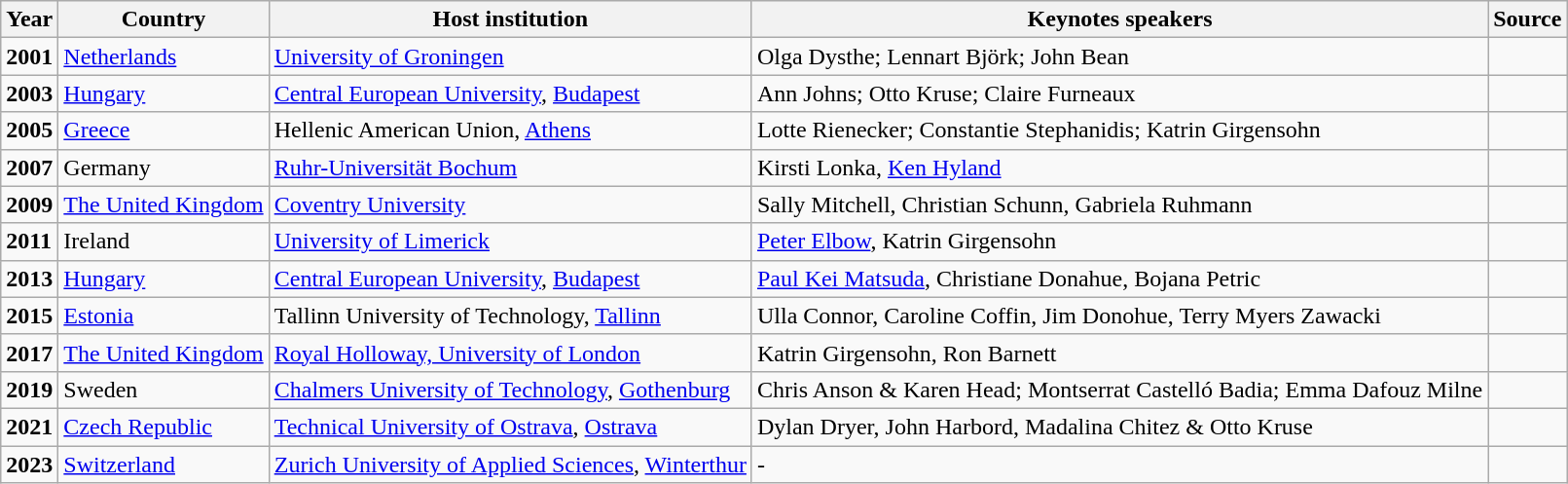<table class="wikitable">
<tr>
<th><strong>Year</strong></th>
<th><strong>Country</strong></th>
<th><strong>Host institution</strong></th>
<th><strong>Keynotes speakers</strong></th>
<th><strong>Source</strong></th>
</tr>
<tr>
<td><strong>2001</strong></td>
<td> <a href='#'>Netherlands</a></td>
<td><a href='#'>University of Groningen</a></td>
<td>Olga Dysthe; Lennart Björk; John Bean</td>
<td></td>
</tr>
<tr>
<td><strong>2003</strong></td>
<td> <a href='#'>Hungary</a></td>
<td><a href='#'>Central European University</a>, <a href='#'>Budapest</a></td>
<td>Ann Johns; Otto Kruse; Claire Furneaux</td>
<td></td>
</tr>
<tr>
<td><strong>2005</strong></td>
<td> <a href='#'>Greece</a></td>
<td>Hellenic American Union, <a href='#'>Athens</a></td>
<td>Lotte Rienecker; Constantie Stephanidis; Katrin Girgensohn</td>
<td></td>
</tr>
<tr>
<td><strong>2007</strong></td>
<td> Germany</td>
<td><a href='#'>Ruhr-Universität Bochum</a></td>
<td>Kirsti Lonka, <a href='#'>Ken Hyland</a></td>
<td></td>
</tr>
<tr>
<td><strong>2009</strong></td>
<td> <a href='#'>The United Kingdom</a></td>
<td><a href='#'>Coventry University</a></td>
<td>Sally Mitchell, Christian Schunn, Gabriela Ruhmann</td>
<td></td>
</tr>
<tr>
<td><strong>2011</strong></td>
<td> Ireland</td>
<td><a href='#'>University of Limerick</a></td>
<td><a href='#'>Peter Elbow</a>, Katrin Girgensohn</td>
<td></td>
</tr>
<tr>
<td><strong>2013</strong></td>
<td> <a href='#'>Hungary</a></td>
<td><a href='#'>Central European University</a>, <a href='#'>Budapest</a></td>
<td><a href='#'>Paul Kei Matsuda</a>, Christiane Donahue, Bojana Petric</td>
<td></td>
</tr>
<tr>
<td><strong>2015</strong></td>
<td> <a href='#'>Estonia</a></td>
<td>Tallinn University of Technology, <a href='#'>Tallinn</a></td>
<td>Ulla Connor, Caroline Coffin, Jim Donohue, Terry Myers Zawacki</td>
<td></td>
</tr>
<tr>
<td><strong>2017</strong></td>
<td> <a href='#'>The United Kingdom</a></td>
<td><a href='#'>Royal Holloway, University of London</a></td>
<td>Katrin Girgensohn, Ron Barnett</td>
<td></td>
</tr>
<tr>
<td><strong>2019</strong></td>
<td> Sweden</td>
<td><a href='#'>Chalmers University of Technology</a>, <a href='#'>Gothenburg</a></td>
<td>Chris Anson & Karen Head; Montserrat Castelló Badia; Emma Dafouz Milne</td>
<td></td>
</tr>
<tr>
<td><strong>2021</strong></td>
<td> <a href='#'>Czech Republic</a></td>
<td><a href='#'>Technical University of Ostrava</a>, <a href='#'>Ostrava</a></td>
<td>Dylan Dryer, John Harbord, Madalina Chitez & Otto Kruse</td>
<td></td>
</tr>
<tr>
<td><strong>2023</strong></td>
<td> <a href='#'>Switzerland</a></td>
<td><a href='#'>Zurich University of Applied Sciences</a>, <a href='#'>Winterthur</a></td>
<td>-</td>
<td></td>
</tr>
</table>
